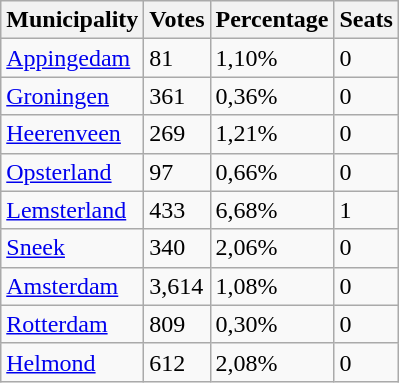<table class="wikitable">
<tr>
<th>Municipality</th>
<th>Votes</th>
<th>Percentage</th>
<th>Seats</th>
</tr>
<tr>
<td><a href='#'>Appingedam</a></td>
<td>81</td>
<td>1,10%</td>
<td>0</td>
</tr>
<tr>
<td><a href='#'>Groningen</a></td>
<td>361</td>
<td>0,36%</td>
<td>0</td>
</tr>
<tr>
<td><a href='#'>Heerenveen</a></td>
<td>269</td>
<td>1,21%</td>
<td>0</td>
</tr>
<tr>
<td><a href='#'>Opsterland</a></td>
<td>97</td>
<td>0,66%</td>
<td>0</td>
</tr>
<tr>
<td><a href='#'>Lemsterland</a></td>
<td>433</td>
<td>6,68%</td>
<td>1</td>
</tr>
<tr>
<td><a href='#'>Sneek</a></td>
<td>340</td>
<td>2,06%</td>
<td>0</td>
</tr>
<tr>
<td><a href='#'>Amsterdam</a></td>
<td>3,614</td>
<td>1,08%</td>
<td>0</td>
</tr>
<tr>
<td><a href='#'>Rotterdam</a></td>
<td>809</td>
<td>0,30%</td>
<td>0</td>
</tr>
<tr>
<td><a href='#'>Helmond</a></td>
<td>612</td>
<td>2,08%</td>
<td>0</td>
</tr>
</table>
